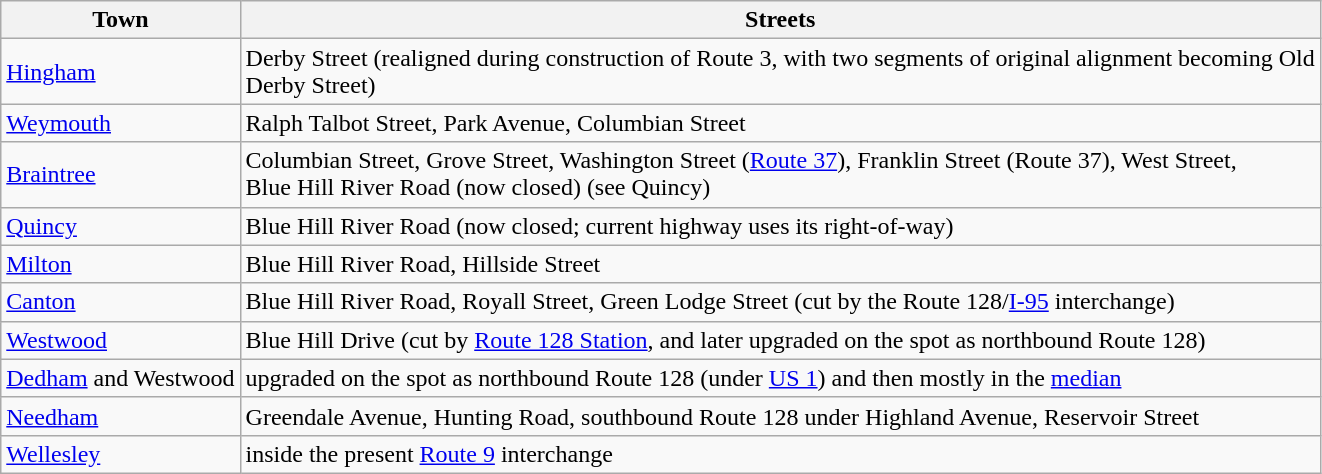<table class=wikitable>
<tr>
<th>Town</th>
<th>Streets</th>
</tr>
<tr>
<td><a href='#'>Hingham</a></td>
<td>Derby Street (realigned during construction of Route 3, with two segments of original alignment becoming Old<br>Derby Street)</td>
</tr>
<tr>
<td><a href='#'>Weymouth</a></td>
<td>Ralph Talbot Street, Park Avenue, Columbian Street</td>
</tr>
<tr>
<td><a href='#'>Braintree</a></td>
<td>Columbian Street, Grove Street, Washington Street (<a href='#'>Route 37</a>), Franklin Street (Route 37), West Street,<br>Blue Hill River Road (now  closed) (see Quincy)</td>
</tr>
<tr>
<td><a href='#'>Quincy</a></td>
<td>Blue Hill River Road (now  closed; current highway uses its right-of-way)</td>
</tr>
<tr>
<td><a href='#'>Milton</a></td>
<td>Blue Hill River Road, Hillside Street</td>
</tr>
<tr>
<td><a href='#'>Canton</a></td>
<td>Blue Hill River Road, Royall Street, Green Lodge Street (cut by the Route 128/<a href='#'>I-95</a> interchange)</td>
</tr>
<tr>
<td><a href='#'>Westwood</a></td>
<td>Blue Hill Drive (cut by <a href='#'>Route&nbsp;128 Station</a>, and later upgraded on the spot as northbound Route 128)</td>
</tr>
<tr>
<td><a href='#'>Dedham</a> and Westwood</td>
<td>upgraded on the spot as northbound Route 128 (under <a href='#'>US 1</a>) and then mostly in the <a href='#'>median</a></td>
</tr>
<tr>
<td><a href='#'>Needham</a></td>
<td>Greendale Avenue, Hunting Road, southbound Route 128 under Highland Avenue, Reservoir Street</td>
</tr>
<tr>
<td><a href='#'>Wellesley</a></td>
<td>inside the present <a href='#'>Route 9</a> interchange</td>
</tr>
</table>
